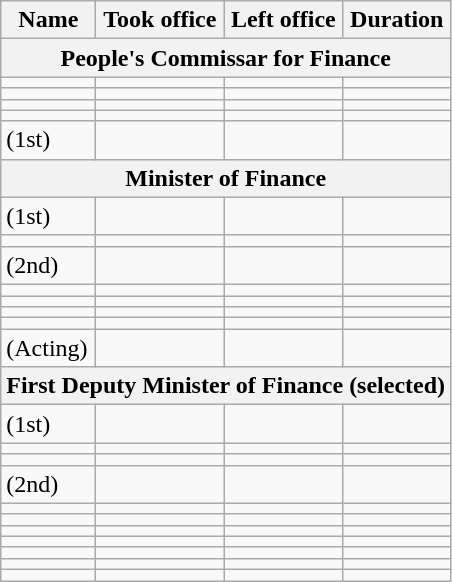<table class="wikitable sortable">
<tr>
<th>Name</th>
<th>Took office</th>
<th>Left office</th>
<th>Duration</th>
</tr>
<tr>
<th colspan=4>People's Commissar for Finance</th>
</tr>
<tr>
<td></td>
<td></td>
<td></td>
<td></td>
</tr>
<tr>
<td></td>
<td></td>
<td></td>
<td></td>
</tr>
<tr>
<td></td>
<td></td>
<td></td>
<td></td>
</tr>
<tr>
<td></td>
<td></td>
<td></td>
<td></td>
</tr>
<tr>
<td> (1st)</td>
<td></td>
<td></td>
<td></td>
</tr>
<tr>
<th colspan=4>Minister of Finance</th>
</tr>
<tr>
<td> (1st)</td>
<td></td>
<td></td>
<td></td>
</tr>
<tr>
<td></td>
<td></td>
<td></td>
<td></td>
</tr>
<tr>
<td> (2nd)</td>
<td></td>
<td></td>
<td></td>
</tr>
<tr>
<td></td>
<td></td>
<td></td>
<td></td>
</tr>
<tr>
<td></td>
<td></td>
<td></td>
<td></td>
</tr>
<tr>
<td></td>
<td></td>
<td></td>
<td></td>
</tr>
<tr>
<td></td>
<td></td>
<td></td>
<td></td>
</tr>
<tr>
<td> (Acting)</td>
<td></td>
<td></td>
<td></td>
</tr>
<tr>
<th colspan=4>First Deputy Minister of Finance (selected)</th>
</tr>
<tr>
<td> (1st)</td>
<td></td>
<td></td>
<td></td>
</tr>
<tr>
<td></td>
<td></td>
<td></td>
<td></td>
</tr>
<tr>
<td></td>
<td></td>
<td></td>
<td></td>
</tr>
<tr>
<td> (2nd)</td>
<td></td>
<td></td>
<td></td>
</tr>
<tr>
<td></td>
<td></td>
<td></td>
<td></td>
</tr>
<tr>
<td></td>
<td></td>
<td></td>
<td></td>
</tr>
<tr>
<td></td>
<td></td>
<td></td>
<td></td>
</tr>
<tr>
<td></td>
<td></td>
<td></td>
<td></td>
</tr>
<tr>
<td></td>
<td></td>
<td></td>
<td></td>
</tr>
<tr>
<td></td>
<td></td>
<td></td>
<td></td>
</tr>
<tr>
<td></td>
<td></td>
<td></td>
<td></td>
</tr>
</table>
